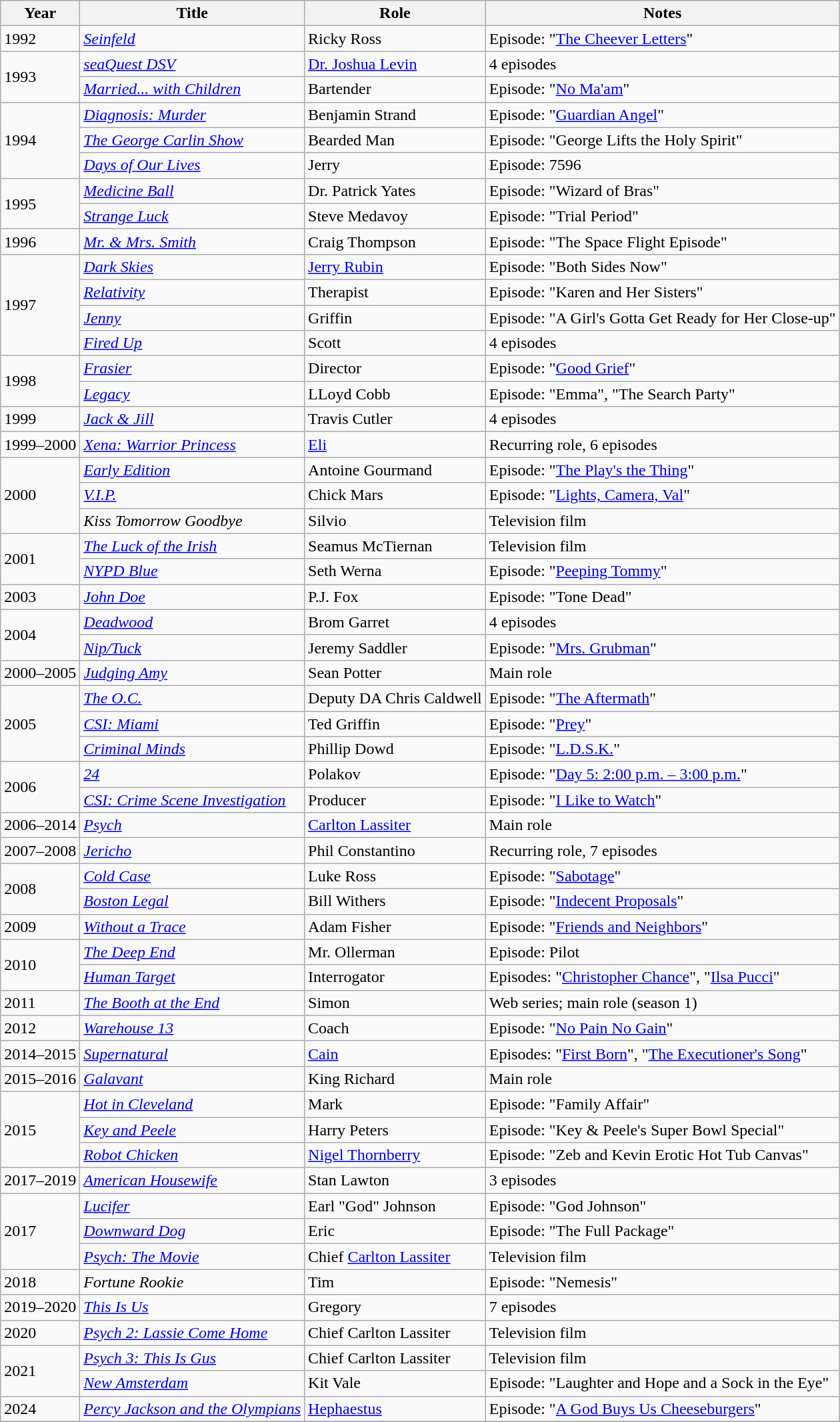<table class="wikitable sortable">
<tr>
<th>Year</th>
<th>Title</th>
<th>Role</th>
<th class="unsortable">Notes</th>
</tr>
<tr>
<td>1992</td>
<td><em><a href='#'>Seinfeld</a></em></td>
<td>Ricky Ross</td>
<td>Episode: "<a href='#'>The Cheever Letters</a>"</td>
</tr>
<tr>
<td rowspan=2>1993</td>
<td><em><a href='#'>seaQuest DSV</a></em></td>
<td><a href='#'>Dr. Joshua Levin</a></td>
<td>4 episodes</td>
</tr>
<tr>
<td><em><a href='#'>Married... with Children</a></em></td>
<td>Bartender</td>
<td>Episode: "<a href='#'>No Ma'am</a>"</td>
</tr>
<tr>
<td rowspan=3>1994</td>
<td><em><a href='#'>Diagnosis: Murder</a></em></td>
<td>Benjamin Strand</td>
<td>Episode: "<a href='#'>Guardian Angel</a>"</td>
</tr>
<tr>
<td><em><a href='#'>The George Carlin Show</a></em></td>
<td>Bearded Man</td>
<td>Episode: "George Lifts the Holy Spirit"</td>
</tr>
<tr>
<td><em><a href='#'>Days of Our Lives</a></em></td>
<td>Jerry</td>
<td>Episode: 7596</td>
</tr>
<tr>
<td rowspan=2>1995</td>
<td><em><a href='#'>Medicine Ball</a></em></td>
<td>Dr. Patrick Yates</td>
<td>Episode: "Wizard of Bras"</td>
</tr>
<tr>
<td><em><a href='#'>Strange Luck</a></em></td>
<td>Steve Medavoy</td>
<td>Episode: "Trial Period"</td>
</tr>
<tr>
<td>1996</td>
<td><em><a href='#'>Mr. & Mrs. Smith</a></em></td>
<td>Craig Thompson</td>
<td>Episode: "The Space Flight Episode"</td>
</tr>
<tr>
<td rowspan=4>1997</td>
<td><em><a href='#'>Dark Skies</a></em></td>
<td><a href='#'>Jerry Rubin</a></td>
<td>Episode: "Both Sides Now"</td>
</tr>
<tr>
<td><em><a href='#'>Relativity</a></em></td>
<td>Therapist</td>
<td>Episode: "Karen and Her Sisters"</td>
</tr>
<tr>
<td><em><a href='#'>Jenny</a></em></td>
<td>Griffin</td>
<td>Episode: "A Girl's Gotta Get Ready for Her Close-up"</td>
</tr>
<tr>
<td><em><a href='#'>Fired Up</a></em></td>
<td>Scott</td>
<td>4 episodes</td>
</tr>
<tr>
<td rowspan=2>1998</td>
<td><em><a href='#'>Frasier</a></em></td>
<td>Director</td>
<td>Episode: "<a href='#'>Good Grief</a>"</td>
</tr>
<tr>
<td><em><a href='#'>Legacy</a></em></td>
<td>LLoyd Cobb</td>
<td>Episode: "Emma", "The Search Party"</td>
</tr>
<tr>
<td>1999</td>
<td><em><a href='#'>Jack & Jill</a></em></td>
<td>Travis Cutler</td>
<td>4 episodes</td>
</tr>
<tr>
<td>1999–2000</td>
<td><em><a href='#'>Xena: Warrior Princess</a></em></td>
<td><a href='#'>Eli</a></td>
<td>Recurring role, 6 episodes</td>
</tr>
<tr>
<td rowspan=3>2000</td>
<td><em><a href='#'>Early Edition</a></em></td>
<td>Antoine Gourmand</td>
<td>Episode: "<a href='#'>The Play's the Thing</a>"</td>
</tr>
<tr>
<td><em><a href='#'>V.I.P.</a></em></td>
<td>Chick Mars</td>
<td>Episode: "<a href='#'>Lights, Camera, Val</a>"</td>
</tr>
<tr>
<td><em>Kiss Tomorrow Goodbye</em></td>
<td>Silvio</td>
<td>Television film</td>
</tr>
<tr>
<td rowspan=2>2001</td>
<td><em><a href='#'>The Luck of the Irish</a></em></td>
<td>Seamus McTiernan</td>
<td>Television film</td>
</tr>
<tr>
<td><em><a href='#'>NYPD Blue</a></em></td>
<td>Seth Werna</td>
<td>Episode: "<a href='#'>Peeping Tommy</a>"</td>
</tr>
<tr>
<td>2003</td>
<td><em><a href='#'>John Doe</a></em></td>
<td>P.J. Fox</td>
<td>Episode: "Tone Dead"</td>
</tr>
<tr>
<td rowspan=2>2004</td>
<td><em><a href='#'>Deadwood</a></em></td>
<td>Brom Garret</td>
<td>4 episodes</td>
</tr>
<tr>
<td><em><a href='#'>Nip/Tuck</a></em></td>
<td>Jeremy Saddler</td>
<td>Episode: "<a href='#'>Mrs. Grubman</a>"</td>
</tr>
<tr>
<td>2000–2005</td>
<td><em><a href='#'>Judging Amy</a></em></td>
<td>Sean Potter</td>
<td>Main role</td>
</tr>
<tr>
<td rowspan=3>2005</td>
<td><em><a href='#'>The O.C.</a></em></td>
<td>Deputy DA Chris Caldwell</td>
<td>Episode: "<a href='#'>The Aftermath</a>"</td>
</tr>
<tr>
<td><em><a href='#'>CSI: Miami</a></em></td>
<td>Ted Griffin</td>
<td>Episode: "<a href='#'>Prey</a>"</td>
</tr>
<tr>
<td><em><a href='#'>Criminal Minds</a></em></td>
<td>Phillip Dowd</td>
<td>Episode: "<a href='#'>L.D.S.K.</a>"</td>
</tr>
<tr>
<td rowspan=2>2006</td>
<td><em><a href='#'>24</a></em></td>
<td>Polakov</td>
<td>Episode: "<a href='#'>Day 5: 2:00 p.m. – 3:00 p.m.</a>"</td>
</tr>
<tr>
<td><em><a href='#'>CSI: Crime Scene Investigation</a></em></td>
<td>Producer</td>
<td>Episode: "<a href='#'>I Like to Watch</a>"</td>
</tr>
<tr>
<td>2006–2014</td>
<td><em><a href='#'>Psych</a></em></td>
<td><a href='#'>Carlton Lassiter</a></td>
<td>Main role</td>
</tr>
<tr>
<td>2007–2008</td>
<td><em><a href='#'>Jericho</a></em></td>
<td>Phil Constantino</td>
<td>Recurring role, 7 episodes</td>
</tr>
<tr>
<td rowspan=2>2008</td>
<td><em><a href='#'>Cold Case</a></em></td>
<td>Luke Ross</td>
<td>Episode:  "<a href='#'>Sabotage</a>"</td>
</tr>
<tr>
<td><em><a href='#'>Boston Legal</a></em></td>
<td>Bill Withers</td>
<td>Episode: "<a href='#'>Indecent Proposals</a>"</td>
</tr>
<tr>
<td>2009</td>
<td><em><a href='#'>Without a Trace</a></em></td>
<td>Adam Fisher</td>
<td>Episode: "<a href='#'>Friends and Neighbors</a>"</td>
</tr>
<tr>
<td rowspan=2>2010</td>
<td><em><a href='#'>The Deep End</a></em></td>
<td>Mr. Ollerman</td>
<td>Episode: Pilot</td>
</tr>
<tr>
<td><em><a href='#'>Human Target</a></em></td>
<td>Interrogator</td>
<td>Episodes: "<a href='#'>Christopher Chance</a>", "<a href='#'>Ilsa Pucci</a>"</td>
</tr>
<tr>
<td>2011</td>
<td><em><a href='#'>The Booth at the End</a></em></td>
<td>Simon</td>
<td>Web series; main role (season 1)</td>
</tr>
<tr>
<td>2012</td>
<td><em><a href='#'>Warehouse 13</a></em></td>
<td>Coach</td>
<td>Episode: "<a href='#'>No Pain No Gain</a>"</td>
</tr>
<tr>
<td>2014–2015</td>
<td><em><a href='#'>Supernatural</a></em></td>
<td><a href='#'>Cain</a></td>
<td>Episodes: "<a href='#'>First Born</a>", "<a href='#'>The Executioner's Song</a>"</td>
</tr>
<tr>
<td>2015–2016</td>
<td><em><a href='#'>Galavant</a></em></td>
<td>King Richard</td>
<td>Main role</td>
</tr>
<tr>
<td rowspan=3>2015</td>
<td><em><a href='#'>Hot in Cleveland</a></em></td>
<td>Mark</td>
<td>Episode: "Family Affair"</td>
</tr>
<tr>
<td><em><a href='#'>Key and Peele</a></em></td>
<td>Harry Peters</td>
<td>Episode: "Key & Peele's Super Bowl Special"</td>
</tr>
<tr>
<td><em><a href='#'>Robot Chicken</a></em></td>
<td><a href='#'>Nigel Thornberry</a></td>
<td>Episode: "Zeb and Kevin Erotic Hot Tub Canvas"</td>
</tr>
<tr>
<td>2017–2019</td>
<td><em><a href='#'>American Housewife</a></em></td>
<td>Stan Lawton</td>
<td>3 episodes</td>
</tr>
<tr>
<td rowspan=3>2017</td>
<td><em><a href='#'>Lucifer</a></em></td>
<td>Earl "God" Johnson</td>
<td>Episode: "God Johnson"</td>
</tr>
<tr>
<td><em><a href='#'>Downward Dog</a></em></td>
<td>Eric</td>
<td>Episode: "The Full Package"</td>
</tr>
<tr>
<td><em><a href='#'>Psych: The Movie</a></em></td>
<td>Chief <a href='#'>Carlton Lassiter</a></td>
<td>Television film</td>
</tr>
<tr>
<td>2018</td>
<td><em>Fortune Rookie</em></td>
<td>Tim</td>
<td>Episode: "Nemesis"</td>
</tr>
<tr>
<td>2019–2020</td>
<td><em><a href='#'>This Is Us</a></em></td>
<td>Gregory</td>
<td>7 episodes</td>
</tr>
<tr>
<td>2020</td>
<td><em><a href='#'>Psych 2: Lassie Come Home</a></em></td>
<td>Chief Carlton Lassiter</td>
<td>Television film</td>
</tr>
<tr>
<td rowspan=2>2021</td>
<td><em><a href='#'>Psych 3: This Is Gus</a></em></td>
<td>Chief Carlton Lassiter</td>
<td>Television film</td>
</tr>
<tr>
<td><em><a href='#'>New Amsterdam</a></em></td>
<td>Kit Vale</td>
<td>Episode: "Laughter and Hope and a Sock in the Eye"</td>
</tr>
<tr>
<td>2024</td>
<td><em><a href='#'>Percy Jackson and the Olympians</a></em></td>
<td><a href='#'>Hephaestus</a></td>
<td>Episode: "<a href='#'>A God Buys Us Cheeseburgers</a>"</td>
</tr>
<tr>
</tr>
</table>
